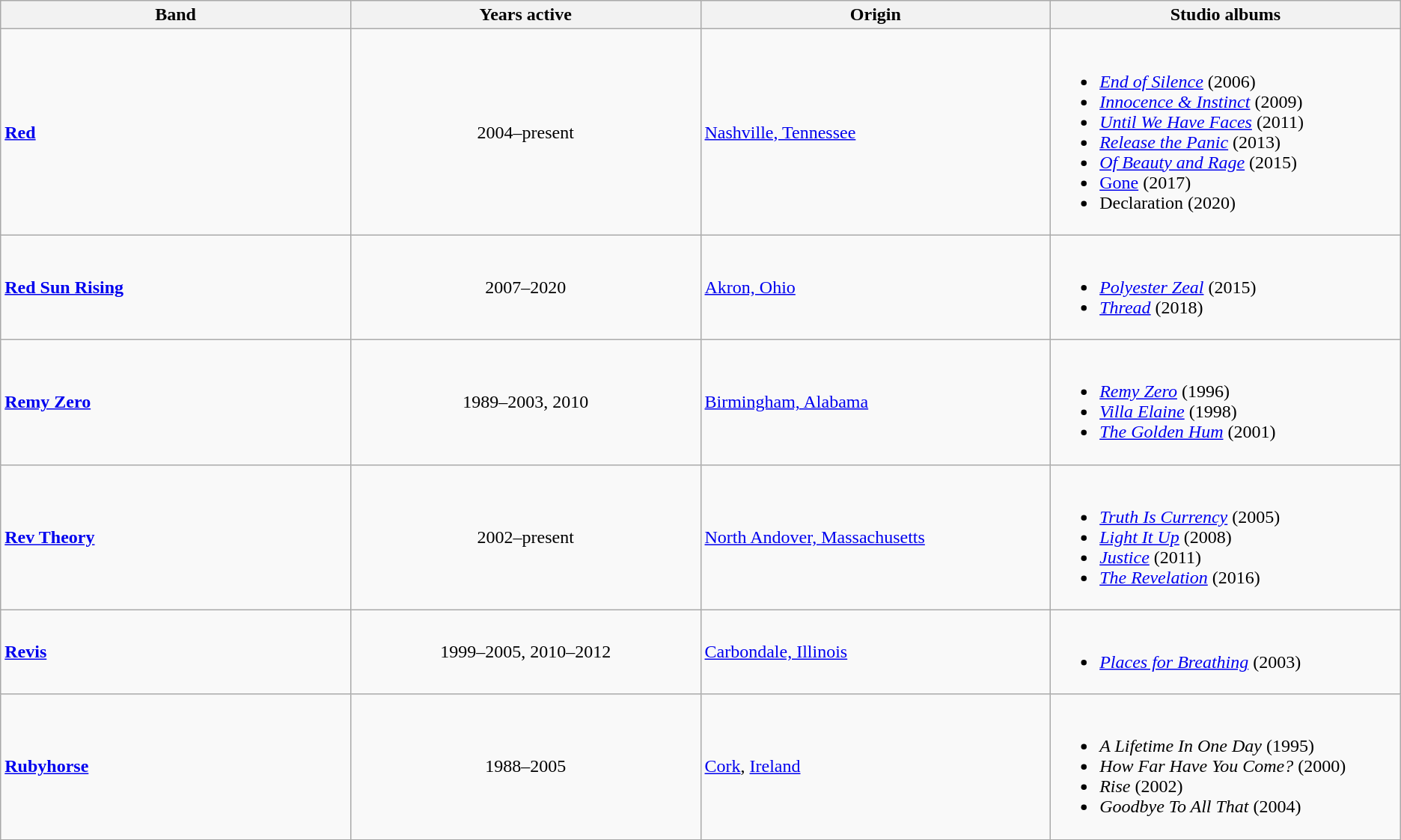<table class="wikitable sortable">
<tr>
<th style="width:15%;">Band</th>
<th style="width:15%;">Years active</th>
<th style="width:15%;">Origin</th>
<th style="width:15%;">Studio albums</th>
</tr>
<tr>
<td><strong><a href='#'>Red</a></strong></td>
<td style="text-align:center;">2004–present</td>
<td><a href='#'>Nashville, Tennessee</a></td>
<td><br><ul><li><em><a href='#'>End of Silence</a></em> (2006)</li><li><em><a href='#'>Innocence & Instinct</a></em> (2009)</li><li><em><a href='#'>Until We Have Faces</a></em> (2011)</li><li><em><a href='#'>Release the Panic</a></em> (2013)</li><li><em><a href='#'>Of Beauty and Rage</a></em> (2015)</li><li><a href='#'>Gone</a> (2017)</li><li>Declaration (2020)</li></ul></td>
</tr>
<tr>
<td><strong><a href='#'>Red Sun Rising</a></strong></td>
<td style="text-align:center;">2007–2020</td>
<td><a href='#'>Akron, Ohio</a></td>
<td><br><ul><li><em><a href='#'>Polyester Zeal</a></em> (2015)</li><li><a href='#'><em>Thread</em></a> (2018)</li></ul></td>
</tr>
<tr>
<td><strong><a href='#'>Remy Zero</a></strong></td>
<td style="text-align:center;">1989–2003, 2010</td>
<td><a href='#'>Birmingham, Alabama</a></td>
<td><br><ul><li><em><a href='#'>Remy Zero</a></em> (1996)</li><li><em><a href='#'>Villa Elaine</a></em> (1998)</li><li><em><a href='#'>The Golden Hum</a></em> (2001)</li></ul></td>
</tr>
<tr>
<td><strong><a href='#'>Rev Theory</a></strong></td>
<td style="text-align:center;">2002–present</td>
<td><a href='#'>North Andover, Massachusetts</a></td>
<td><br><ul><li><em><a href='#'>Truth Is Currency</a></em> (2005)</li><li><em><a href='#'>Light It Up</a></em> (2008)</li><li><em><a href='#'>Justice</a></em> (2011)</li><li><a href='#'><em>The Revelation</em></a> (2016)</li></ul></td>
</tr>
<tr>
<td><strong><a href='#'>Revis</a></strong></td>
<td style="text-align:center;">1999–2005, 2010–2012</td>
<td><a href='#'>Carbondale, Illinois</a></td>
<td><br><ul><li><em><a href='#'>Places for Breathing</a></em> (2003)</li></ul></td>
</tr>
<tr>
<td><strong><a href='#'>Rubyhorse</a></strong></td>
<td style="text-align:center;">1988–2005</td>
<td><a href='#'>Cork</a>, <a href='#'>Ireland</a></td>
<td><br><ul><li><em>A Lifetime In One Day</em> (1995)</li><li><em>How Far Have You Come?</em> (2000)</li><li><em>Rise</em> (2002)</li><li><em>Goodbye To All That</em> (2004)</li></ul></td>
</tr>
<tr>
</tr>
</table>
